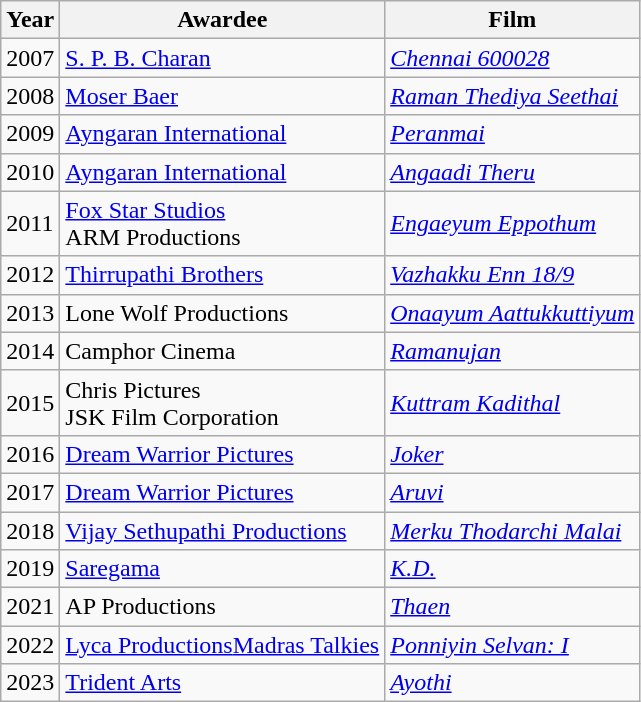<table class="wikitable">
<tr>
<th>Year</th>
<th>Awardee</th>
<th>Film</th>
</tr>
<tr>
<td>2007</td>
<td><a href='#'>S. P. B. Charan</a></td>
<td><em><a href='#'>Chennai 600028</a></em></td>
</tr>
<tr>
<td>2008</td>
<td><a href='#'>Moser Baer</a></td>
<td><em><a href='#'>Raman Thediya Seethai</a></em></td>
</tr>
<tr>
<td>2009</td>
<td><a href='#'>Ayngaran International</a></td>
<td><em><a href='#'>Peranmai</a></em></td>
</tr>
<tr>
<td>2010</td>
<td><a href='#'>Ayngaran International</a></td>
<td><em><a href='#'>Angaadi Theru</a></em></td>
</tr>
<tr>
<td>2011</td>
<td><a href='#'>Fox Star Studios</a><br>ARM Productions</td>
<td><em><a href='#'>Engaeyum Eppothum</a></em></td>
</tr>
<tr>
<td>2012</td>
<td><a href='#'>Thirrupathi Brothers</a></td>
<td><em><a href='#'>Vazhakku Enn 18/9</a></em></td>
</tr>
<tr>
<td>2013</td>
<td>Lone Wolf Productions</td>
<td><em><a href='#'>Onaayum Aattukkuttiyum</a></em></td>
</tr>
<tr>
<td>2014</td>
<td>Camphor Cinema</td>
<td><em><a href='#'>Ramanujan</a></em></td>
</tr>
<tr>
<td>2015</td>
<td>Chris Pictures<br>JSK Film Corporation</td>
<td><em><a href='#'>Kuttram Kadithal</a></em></td>
</tr>
<tr>
<td>2016</td>
<td><a href='#'>Dream Warrior Pictures</a></td>
<td><em><a href='#'>Joker</a></em></td>
</tr>
<tr>
<td>2017</td>
<td><a href='#'>Dream Warrior Pictures</a></td>
<td><em><a href='#'>Aruvi</a></em></td>
</tr>
<tr>
<td>2018</td>
<td><a href='#'>Vijay Sethupathi Productions</a></td>
<td><em><a href='#'>Merku Thodarchi Malai</a></em></td>
</tr>
<tr>
<td>2019</td>
<td><a href='#'>Saregama</a></td>
<td><em><a href='#'>K.D.</a></em></td>
</tr>
<tr>
<td>2021</td>
<td>AP Productions</td>
<td><em><a href='#'>Thaen</a></em></td>
</tr>
<tr>
<td>2022</td>
<td><a href='#'>Lyca Productions</a><a href='#'>Madras Talkies</a></td>
<td><em><a href='#'>Ponniyin Selvan: I</a></em></td>
</tr>
<tr>
<td>2023</td>
<td><a href='#'>Trident Arts</a></td>
<td><em><a href='#'>Ayothi</a></em></td>
</tr>
</table>
